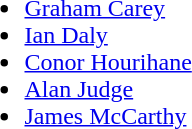<table>
<tr>
<td><strong></strong><br><ul><li><a href='#'>Graham Carey</a></li><li><a href='#'>Ian Daly</a></li><li><a href='#'>Conor Hourihane</a></li><li><a href='#'>Alan Judge</a></li><li><a href='#'>James McCarthy</a></li></ul></td>
</tr>
</table>
